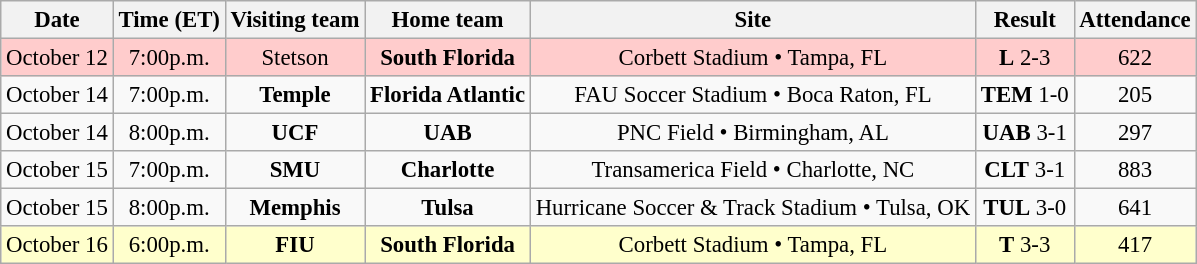<table class="wikitable" style="font-size:95%; text-align: center;">
<tr>
<th>Date</th>
<th>Time (ET)</th>
<th>Visiting team</th>
<th>Home team</th>
<th>Site</th>
<th>Result</th>
<th>Attendance</th>
</tr>
<tr style="background:#fcc;">
<td>October 12</td>
<td>7:00p.m.</td>
<td>Stetson</td>
<td><strong>South Florida</strong></td>
<td>Corbett Stadium • Tampa, FL</td>
<td><strong>L</strong> 2-3</td>
<td>622</td>
</tr>
<tr>
<td>October 14</td>
<td>7:00p.m.</td>
<td><strong>Temple</strong></td>
<td><strong>Florida Atlantic</strong></td>
<td>FAU Soccer Stadium • Boca Raton, FL</td>
<td><strong>TEM</strong> 1-0</td>
<td>205</td>
</tr>
<tr>
<td>October 14</td>
<td>8:00p.m.</td>
<td><strong>UCF</strong></td>
<td><strong>UAB</strong></td>
<td>PNC Field • Birmingham, AL</td>
<td><strong>UAB</strong> 3-1</td>
<td>297</td>
</tr>
<tr>
<td>October 15</td>
<td>7:00p.m.</td>
<td><strong>SMU</strong></td>
<td><strong>Charlotte</strong></td>
<td>Transamerica Field • Charlotte, NC</td>
<td><strong>CLT</strong> 3-1</td>
<td>883</td>
</tr>
<tr>
<td>October 15</td>
<td>8:00p.m.</td>
<td><strong>Memphis</strong></td>
<td><strong>Tulsa</strong></td>
<td>Hurricane Soccer & Track Stadium • Tulsa, OK</td>
<td><strong>TUL</strong> 3-0</td>
<td>641</td>
</tr>
<tr style="background:#ffc;">
<td>October 16</td>
<td>6:00p.m.</td>
<td><strong>FIU</strong></td>
<td><strong>South Florida</strong></td>
<td>Corbett Stadium • Tampa, FL</td>
<td><strong>T</strong> 3-3</td>
<td>417</td>
</tr>
</table>
